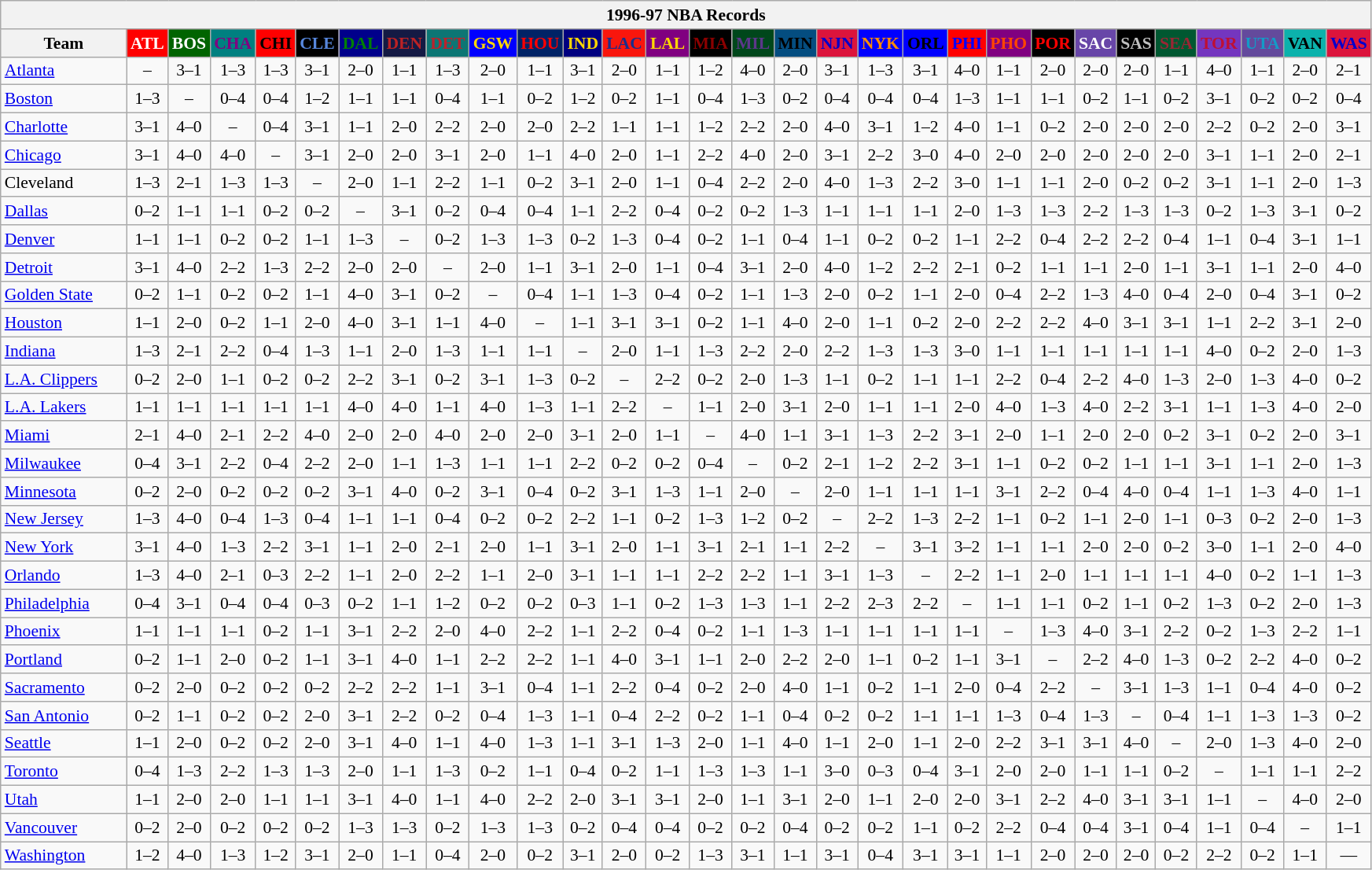<table class="wikitable" style="font-size:90%; text-align:center;">
<tr>
<th colspan=30>1996-97 NBA Records</th>
</tr>
<tr>
<th width=100>Team</th>
<th style="background:#FF0000;color:#FFFFFF;width=35">ATL</th>
<th style="background:#006400;color:#FFFFFF;width=35">BOS</th>
<th style="background:#008080;color:#800080;width=35">CHA</th>
<th style="background:#FF0000;color:#000000;width=35">CHI</th>
<th style="background:#000000;color:#5787DC;width=35">CLE</th>
<th style="background:#00008B;color:#008000;width=35">DAL</th>
<th style="background:#141A44;color:#BC2224;width=35">DEN</th>
<th style="background:#0C7674;color:#BB222C;width=35">DET</th>
<th style="background:#0000FF;color:#FFD700;width=35">GSW</th>
<th style="background:#002366;color:#FF0000;width=35">HOU</th>
<th style="background:#000080;color:#FFD700;width=35">IND</th>
<th style="background:#F9160D;color:#1A2E8B;width=35">LAC</th>
<th style="background:#800080;color:#FFD700;width=35">LAL</th>
<th style="background:#000000;color:#8B0000;width=35">MIA</th>
<th style="background:#00471B;color:#5C378A;width=35">MIL</th>
<th style="background:#044D80;color:#000000;width=35">MIN</th>
<th style="background:#DC143C;color:#0000CD;width=35">NJN</th>
<th style="background:#0000FF;color:#FF8C00;width=35">NYK</th>
<th style="background:#0000FF;color:#000000;width=35">ORL</th>
<th style="background:#FF0000;color:#0000FF;width=35">PHI</th>
<th style="background:#800080;color:#FF4500;width=35">PHO</th>
<th style="background:#000000;color:#FF0000;width=35">POR</th>
<th style="background:#6846A8;color:#FFFFFF;width=35">SAC</th>
<th style="background:#000000;color:#C0C0C0;width=35">SAS</th>
<th style="background:#005831;color:#992634;width=35">SEA</th>
<th style="background:#7436BF;color:#BE0F34;width=35">TOR</th>
<th style="background:#644A9C;color:#149BC7;width=35">UTA</th>
<th style="background:#0CB2AC;color:#000000;width=35">VAN</th>
<th style="background:#DC143C;color:#0000CD;width=35">WAS</th>
</tr>
<tr>
<td style="text-align:left;"><a href='#'>Atlanta</a></td>
<td>–</td>
<td>3–1</td>
<td>1–3</td>
<td>1–3</td>
<td>3–1</td>
<td>2–0</td>
<td>1–1</td>
<td>1–3</td>
<td>2–0</td>
<td>1–1</td>
<td>3–1</td>
<td>2–0</td>
<td>1–1</td>
<td>1–2</td>
<td>4–0</td>
<td>2–0</td>
<td>3–1</td>
<td>1–3</td>
<td>3–1</td>
<td>4–0</td>
<td>1–1</td>
<td>2–0</td>
<td>2–0</td>
<td>2–0</td>
<td>1–1</td>
<td>4–0</td>
<td>1–1</td>
<td>2–0</td>
<td>2–1</td>
</tr>
<tr>
<td style="text-align:left;"><a href='#'>Boston</a></td>
<td>1–3</td>
<td>–</td>
<td>0–4</td>
<td>0–4</td>
<td>1–2</td>
<td>1–1</td>
<td>1–1</td>
<td>0–4</td>
<td>1–1</td>
<td>0–2</td>
<td>1–2</td>
<td>0–2</td>
<td>1–1</td>
<td>0–4</td>
<td>1–3</td>
<td>0–2</td>
<td>0–4</td>
<td>0–4</td>
<td>0–4</td>
<td>1–3</td>
<td>1–1</td>
<td>1–1</td>
<td>0–2</td>
<td>1–1</td>
<td>0–2</td>
<td>3–1</td>
<td>0–2</td>
<td>0–2</td>
<td>0–4</td>
</tr>
<tr>
<td style="text-align:left;"><a href='#'>Charlotte</a></td>
<td>3–1</td>
<td>4–0</td>
<td>–</td>
<td>0–4</td>
<td>3–1</td>
<td>1–1</td>
<td>2–0</td>
<td>2–2</td>
<td>2–0</td>
<td>2–0</td>
<td>2–2</td>
<td>1–1</td>
<td>1–1</td>
<td>1–2</td>
<td>2–2</td>
<td>2–0</td>
<td>4–0</td>
<td>3–1</td>
<td>1–2</td>
<td>4–0</td>
<td>1–1</td>
<td>0–2</td>
<td>2–0</td>
<td>2–0</td>
<td>2–0</td>
<td>2–2</td>
<td>0–2</td>
<td>2–0</td>
<td>3–1</td>
</tr>
<tr>
<td style="text-align:left;"><a href='#'>Chicago</a></td>
<td>3–1</td>
<td>4–0</td>
<td>4–0</td>
<td>–</td>
<td>3–1</td>
<td>2–0</td>
<td>2–0</td>
<td>3–1</td>
<td>2–0</td>
<td>1–1</td>
<td>4–0</td>
<td>2–0</td>
<td>1–1</td>
<td>2–2</td>
<td>4–0</td>
<td>2–0</td>
<td>3–1</td>
<td>2–2</td>
<td>3–0</td>
<td>4–0</td>
<td>2–0</td>
<td>2–0</td>
<td>2–0</td>
<td>2–0</td>
<td>2–0</td>
<td>3–1</td>
<td>1–1</td>
<td>2–0</td>
<td>2–1</td>
</tr>
<tr>
<td style="text-align:left;">Cleveland</td>
<td>1–3</td>
<td>2–1</td>
<td>1–3</td>
<td>1–3</td>
<td>–</td>
<td>2–0</td>
<td>1–1</td>
<td>2–2</td>
<td>1–1</td>
<td>0–2</td>
<td>3–1</td>
<td>2–0</td>
<td>1–1</td>
<td>0–4</td>
<td>2–2</td>
<td>2–0</td>
<td>4–0</td>
<td>1–3</td>
<td>2–2</td>
<td>3–0</td>
<td>1–1</td>
<td>1–1</td>
<td>2–0</td>
<td>0–2</td>
<td>0–2</td>
<td>3–1</td>
<td>1–1</td>
<td>2–0</td>
<td>1–3</td>
</tr>
<tr>
<td style="text-align:left;"><a href='#'>Dallas</a></td>
<td>0–2</td>
<td>1–1</td>
<td>1–1</td>
<td>0–2</td>
<td>0–2</td>
<td>–</td>
<td>3–1</td>
<td>0–2</td>
<td>0–4</td>
<td>0–4</td>
<td>1–1</td>
<td>2–2</td>
<td>0–4</td>
<td>0–2</td>
<td>0–2</td>
<td>1–3</td>
<td>1–1</td>
<td>1–1</td>
<td>1–1</td>
<td>2–0</td>
<td>1–3</td>
<td>1–3</td>
<td>2–2</td>
<td>1–3</td>
<td>1–3</td>
<td>0–2</td>
<td>1–3</td>
<td>3–1</td>
<td>0–2</td>
</tr>
<tr>
<td style="text-align:left;"><a href='#'>Denver</a></td>
<td>1–1</td>
<td>1–1</td>
<td>0–2</td>
<td>0–2</td>
<td>1–1</td>
<td>1–3</td>
<td>–</td>
<td>0–2</td>
<td>1–3</td>
<td>1–3</td>
<td>0–2</td>
<td>1–3</td>
<td>0–4</td>
<td>0–2</td>
<td>1–1</td>
<td>0–4</td>
<td>1–1</td>
<td>0–2</td>
<td>0–2</td>
<td>1–1</td>
<td>2–2</td>
<td>0–4</td>
<td>2–2</td>
<td>2–2</td>
<td>0–4</td>
<td>1–1</td>
<td>0–4</td>
<td>3–1</td>
<td>1–1</td>
</tr>
<tr>
<td style="text-align:left;"><a href='#'>Detroit</a></td>
<td>3–1</td>
<td>4–0</td>
<td>2–2</td>
<td>1–3</td>
<td>2–2</td>
<td>2–0</td>
<td>2–0</td>
<td>–</td>
<td>2–0</td>
<td>1–1</td>
<td>3–1</td>
<td>2–0</td>
<td>1–1</td>
<td>0–4</td>
<td>3–1</td>
<td>2–0</td>
<td>4–0</td>
<td>1–2</td>
<td>2–2</td>
<td>2–1</td>
<td>0–2</td>
<td>1–1</td>
<td>1–1</td>
<td>2–0</td>
<td>1–1</td>
<td>3–1</td>
<td>1–1</td>
<td>2–0</td>
<td>4–0</td>
</tr>
<tr>
<td style="text-align:left;"><a href='#'>Golden State</a></td>
<td>0–2</td>
<td>1–1</td>
<td>0–2</td>
<td>0–2</td>
<td>1–1</td>
<td>4–0</td>
<td>3–1</td>
<td>0–2</td>
<td>–</td>
<td>0–4</td>
<td>1–1</td>
<td>1–3</td>
<td>0–4</td>
<td>0–2</td>
<td>1–1</td>
<td>1–3</td>
<td>2–0</td>
<td>0–2</td>
<td>1–1</td>
<td>2–0</td>
<td>0–4</td>
<td>2–2</td>
<td>1–3</td>
<td>4–0</td>
<td>0–4</td>
<td>2–0</td>
<td>0–4</td>
<td>3–1</td>
<td>0–2</td>
</tr>
<tr>
<td style="text-align:left;"><a href='#'>Houston</a></td>
<td>1–1</td>
<td>2–0</td>
<td>0–2</td>
<td>1–1</td>
<td>2–0</td>
<td>4–0</td>
<td>3–1</td>
<td>1–1</td>
<td>4–0</td>
<td>–</td>
<td>1–1</td>
<td>3–1</td>
<td>3–1</td>
<td>0–2</td>
<td>1–1</td>
<td>4–0</td>
<td>2–0</td>
<td>1–1</td>
<td>0–2</td>
<td>2–0</td>
<td>2–2</td>
<td>2–2</td>
<td>4–0</td>
<td>3–1</td>
<td>3–1</td>
<td>1–1</td>
<td>2–2</td>
<td>3–1</td>
<td>2–0</td>
</tr>
<tr>
<td style="text-align:left;"><a href='#'>Indiana</a></td>
<td>1–3</td>
<td>2–1</td>
<td>2–2</td>
<td>0–4</td>
<td>1–3</td>
<td>1–1</td>
<td>2–0</td>
<td>1–3</td>
<td>1–1</td>
<td>1–1</td>
<td>–</td>
<td>2–0</td>
<td>1–1</td>
<td>1–3</td>
<td>2–2</td>
<td>2–0</td>
<td>2–2</td>
<td>1–3</td>
<td>1–3</td>
<td>3–0</td>
<td>1–1</td>
<td>1–1</td>
<td>1–1</td>
<td>1–1</td>
<td>1–1</td>
<td>4–0</td>
<td>0–2</td>
<td>2–0</td>
<td>1–3</td>
</tr>
<tr>
<td style="text-align:left;"><a href='#'>L.A. Clippers</a></td>
<td>0–2</td>
<td>2–0</td>
<td>1–1</td>
<td>0–2</td>
<td>0–2</td>
<td>2–2</td>
<td>3–1</td>
<td>0–2</td>
<td>3–1</td>
<td>1–3</td>
<td>0–2</td>
<td>–</td>
<td>2–2</td>
<td>0–2</td>
<td>2–0</td>
<td>1–3</td>
<td>1–1</td>
<td>0–2</td>
<td>1–1</td>
<td>1–1</td>
<td>2–2</td>
<td>0–4</td>
<td>2–2</td>
<td>4–0</td>
<td>1–3</td>
<td>2–0</td>
<td>1–3</td>
<td>4–0</td>
<td>0–2</td>
</tr>
<tr>
<td style="text-align:left;"><a href='#'>L.A. Lakers</a></td>
<td>1–1</td>
<td>1–1</td>
<td>1–1</td>
<td>1–1</td>
<td>1–1</td>
<td>4–0</td>
<td>4–0</td>
<td>1–1</td>
<td>4–0</td>
<td>1–3</td>
<td>1–1</td>
<td>2–2</td>
<td>–</td>
<td>1–1</td>
<td>2–0</td>
<td>3–1</td>
<td>2–0</td>
<td>1–1</td>
<td>1–1</td>
<td>2–0</td>
<td>4–0</td>
<td>1–3</td>
<td>4–0</td>
<td>2–2</td>
<td>3–1</td>
<td>1–1</td>
<td>1–3</td>
<td>4–0</td>
<td>2–0</td>
</tr>
<tr>
<td style="text-align:left;"><a href='#'>Miami</a></td>
<td>2–1</td>
<td>4–0</td>
<td>2–1</td>
<td>2–2</td>
<td>4–0</td>
<td>2–0</td>
<td>2–0</td>
<td>4–0</td>
<td>2–0</td>
<td>2–0</td>
<td>3–1</td>
<td>2–0</td>
<td>1–1</td>
<td>–</td>
<td>4–0</td>
<td>1–1</td>
<td>3–1</td>
<td>1–3</td>
<td>2–2</td>
<td>3–1</td>
<td>2–0</td>
<td>1–1</td>
<td>2–0</td>
<td>2–0</td>
<td>0–2</td>
<td>3–1</td>
<td>0–2</td>
<td>2–0</td>
<td>3–1</td>
</tr>
<tr>
<td style="text-align:left;"><a href='#'>Milwaukee</a></td>
<td>0–4</td>
<td>3–1</td>
<td>2–2</td>
<td>0–4</td>
<td>2–2</td>
<td>2–0</td>
<td>1–1</td>
<td>1–3</td>
<td>1–1</td>
<td>1–1</td>
<td>2–2</td>
<td>0–2</td>
<td>0–2</td>
<td>0–4</td>
<td>–</td>
<td>0–2</td>
<td>2–1</td>
<td>1–2</td>
<td>2–2</td>
<td>3–1</td>
<td>1–1</td>
<td>0–2</td>
<td>0–2</td>
<td>1–1</td>
<td>1–1</td>
<td>3–1</td>
<td>1–1</td>
<td>2–0</td>
<td>1–3</td>
</tr>
<tr>
<td style="text-align:left;"><a href='#'>Minnesota</a></td>
<td>0–2</td>
<td>2–0</td>
<td>0–2</td>
<td>0–2</td>
<td>0–2</td>
<td>3–1</td>
<td>4–0</td>
<td>0–2</td>
<td>3–1</td>
<td>0–4</td>
<td>0–2</td>
<td>3–1</td>
<td>1–3</td>
<td>1–1</td>
<td>2–0</td>
<td>–</td>
<td>2–0</td>
<td>1–1</td>
<td>1–1</td>
<td>1–1</td>
<td>3–1</td>
<td>2–2</td>
<td>0–4</td>
<td>4–0</td>
<td>0–4</td>
<td>1–1</td>
<td>1–3</td>
<td>4–0</td>
<td>1–1</td>
</tr>
<tr>
<td style="text-align:left;"><a href='#'>New Jersey</a></td>
<td>1–3</td>
<td>4–0</td>
<td>0–4</td>
<td>1–3</td>
<td>0–4</td>
<td>1–1</td>
<td>1–1</td>
<td>0–4</td>
<td>0–2</td>
<td>0–2</td>
<td>2–2</td>
<td>1–1</td>
<td>0–2</td>
<td>1–3</td>
<td>1–2</td>
<td>0–2</td>
<td>–</td>
<td>2–2</td>
<td>1–3</td>
<td>2–2</td>
<td>1–1</td>
<td>0–2</td>
<td>1–1</td>
<td>2–0</td>
<td>1–1</td>
<td>0–3</td>
<td>0–2</td>
<td>2–0</td>
<td>1–3</td>
</tr>
<tr>
<td style="text-align:left;"><a href='#'>New York</a></td>
<td>3–1</td>
<td>4–0</td>
<td>1–3</td>
<td>2–2</td>
<td>3–1</td>
<td>1–1</td>
<td>2–0</td>
<td>2–1</td>
<td>2–0</td>
<td>1–1</td>
<td>3–1</td>
<td>2–0</td>
<td>1–1</td>
<td>3–1</td>
<td>2–1</td>
<td>1–1</td>
<td>2–2</td>
<td>–</td>
<td>3–1</td>
<td>3–2</td>
<td>1–1</td>
<td>1–1</td>
<td>2–0</td>
<td>2–0</td>
<td>0–2</td>
<td>3–0</td>
<td>1–1</td>
<td>2–0</td>
<td>4–0</td>
</tr>
<tr>
<td style="text-align:left;"><a href='#'>Orlando</a></td>
<td>1–3</td>
<td>4–0</td>
<td>2–1</td>
<td>0–3</td>
<td>2–2</td>
<td>1–1</td>
<td>2–0</td>
<td>2–2</td>
<td>1–1</td>
<td>2–0</td>
<td>3–1</td>
<td>1–1</td>
<td>1–1</td>
<td>2–2</td>
<td>2–2</td>
<td>1–1</td>
<td>3–1</td>
<td>1–3</td>
<td>–</td>
<td>2–2</td>
<td>1–1</td>
<td>2–0</td>
<td>1–1</td>
<td>1–1</td>
<td>1–1</td>
<td>4–0</td>
<td>0–2</td>
<td>1–1</td>
<td>1–3</td>
</tr>
<tr>
<td style="text-align:left;"><a href='#'>Philadelphia</a></td>
<td>0–4</td>
<td>3–1</td>
<td>0–4</td>
<td>0–4</td>
<td>0–3</td>
<td>0–2</td>
<td>1–1</td>
<td>1–2</td>
<td>0–2</td>
<td>0–2</td>
<td>0–3</td>
<td>1–1</td>
<td>0–2</td>
<td>1–3</td>
<td>1–3</td>
<td>1–1</td>
<td>2–2</td>
<td>2–3</td>
<td>2–2</td>
<td>–</td>
<td>1–1</td>
<td>1–1</td>
<td>0–2</td>
<td>1–1</td>
<td>0–2</td>
<td>1–3</td>
<td>0–2</td>
<td>2–0</td>
<td>1–3</td>
</tr>
<tr>
<td style="text-align:left;"><a href='#'>Phoenix</a></td>
<td>1–1</td>
<td>1–1</td>
<td>1–1</td>
<td>0–2</td>
<td>1–1</td>
<td>3–1</td>
<td>2–2</td>
<td>2–0</td>
<td>4–0</td>
<td>2–2</td>
<td>1–1</td>
<td>2–2</td>
<td>0–4</td>
<td>0–2</td>
<td>1–1</td>
<td>1–3</td>
<td>1–1</td>
<td>1–1</td>
<td>1–1</td>
<td>1–1</td>
<td>–</td>
<td>1–3</td>
<td>4–0</td>
<td>3–1</td>
<td>2–2</td>
<td>0–2</td>
<td>1–3</td>
<td>2–2</td>
<td>1–1</td>
</tr>
<tr>
<td style="text-align:left;"><a href='#'>Portland</a></td>
<td>0–2</td>
<td>1–1</td>
<td>2–0</td>
<td>0–2</td>
<td>1–1</td>
<td>3–1</td>
<td>4–0</td>
<td>1–1</td>
<td>2–2</td>
<td>2–2</td>
<td>1–1</td>
<td>4–0</td>
<td>3–1</td>
<td>1–1</td>
<td>2–0</td>
<td>2–2</td>
<td>2–0</td>
<td>1–1</td>
<td>0–2</td>
<td>1–1</td>
<td>3–1</td>
<td>–</td>
<td>2–2</td>
<td>4–0</td>
<td>1–3</td>
<td>0–2</td>
<td>2–2</td>
<td>4–0</td>
<td>0–2</td>
</tr>
<tr>
<td style="text-align:left;"><a href='#'>Sacramento</a></td>
<td>0–2</td>
<td>2–0</td>
<td>0–2</td>
<td>0–2</td>
<td>0–2</td>
<td>2–2</td>
<td>2–2</td>
<td>1–1</td>
<td>3–1</td>
<td>0–4</td>
<td>1–1</td>
<td>2–2</td>
<td>0–4</td>
<td>0–2</td>
<td>2–0</td>
<td>4–0</td>
<td>1–1</td>
<td>0–2</td>
<td>1–1</td>
<td>2–0</td>
<td>0–4</td>
<td>2–2</td>
<td>–</td>
<td>3–1</td>
<td>1–3</td>
<td>1–1</td>
<td>0–4</td>
<td>4–0</td>
<td>0–2</td>
</tr>
<tr>
<td style="text-align:left;"><a href='#'>San Antonio</a></td>
<td>0–2</td>
<td>1–1</td>
<td>0–2</td>
<td>0–2</td>
<td>2–0</td>
<td>3–1</td>
<td>2–2</td>
<td>0–2</td>
<td>0–4</td>
<td>1–3</td>
<td>1–1</td>
<td>0–4</td>
<td>2–2</td>
<td>0–2</td>
<td>1–1</td>
<td>0–4</td>
<td>0–2</td>
<td>0–2</td>
<td>1–1</td>
<td>1–1</td>
<td>1–3</td>
<td>0–4</td>
<td>1–3</td>
<td>–</td>
<td>0–4</td>
<td>1–1</td>
<td>1–3</td>
<td>1–3</td>
<td>0–2</td>
</tr>
<tr>
<td style="text-align:left;"><a href='#'>Seattle</a></td>
<td>1–1</td>
<td>2–0</td>
<td>0–2</td>
<td>0–2</td>
<td>2–0</td>
<td>3–1</td>
<td>4–0</td>
<td>1–1</td>
<td>4–0</td>
<td>1–3</td>
<td>1–1</td>
<td>3–1</td>
<td>1–3</td>
<td>2–0</td>
<td>1–1</td>
<td>4–0</td>
<td>1–1</td>
<td>2–0</td>
<td>1–1</td>
<td>2–0</td>
<td>2–2</td>
<td>3–1</td>
<td>3–1</td>
<td>4–0</td>
<td>–</td>
<td>2–0</td>
<td>1–3</td>
<td>4–0</td>
<td>2–0</td>
</tr>
<tr>
<td style="text-align:left;"><a href='#'>Toronto</a></td>
<td>0–4</td>
<td>1–3</td>
<td>2–2</td>
<td>1–3</td>
<td>1–3</td>
<td>2–0</td>
<td>1–1</td>
<td>1–3</td>
<td>0–2</td>
<td>1–1</td>
<td>0–4</td>
<td>0–2</td>
<td>1–1</td>
<td>1–3</td>
<td>1–3</td>
<td>1–1</td>
<td>3–0</td>
<td>0–3</td>
<td>0–4</td>
<td>3–1</td>
<td>2–0</td>
<td>2–0</td>
<td>1–1</td>
<td>1–1</td>
<td>0–2</td>
<td>–</td>
<td>1–1</td>
<td>1–1</td>
<td>2–2</td>
</tr>
<tr>
<td style="text-align:left;"><a href='#'>Utah</a></td>
<td>1–1</td>
<td>2–0</td>
<td>2–0</td>
<td>1–1</td>
<td>1–1</td>
<td>3–1</td>
<td>4–0</td>
<td>1–1</td>
<td>4–0</td>
<td>2–2</td>
<td>2–0</td>
<td>3–1</td>
<td>3–1</td>
<td>2–0</td>
<td>1–1</td>
<td>3–1</td>
<td>2–0</td>
<td>1–1</td>
<td>2–0</td>
<td>2–0</td>
<td>3–1</td>
<td>2–2</td>
<td>4–0</td>
<td>3–1</td>
<td>3–1</td>
<td>1–1</td>
<td>–</td>
<td>4–0</td>
<td>2–0</td>
</tr>
<tr>
<td style="text-align:left;"><a href='#'>Vancouver</a></td>
<td>0–2</td>
<td>2–0</td>
<td>0–2</td>
<td>0–2</td>
<td>0–2</td>
<td>1–3</td>
<td>1–3</td>
<td>0–2</td>
<td>1–3</td>
<td>1–3</td>
<td>0–2</td>
<td>0–4</td>
<td>0–4</td>
<td>0–2</td>
<td>0–2</td>
<td>0–4</td>
<td>0–2</td>
<td>0–2</td>
<td>1–1</td>
<td>0–2</td>
<td>2–2</td>
<td>0–4</td>
<td>0–4</td>
<td>3–1</td>
<td>0–4</td>
<td>1–1</td>
<td>0–4</td>
<td>–</td>
<td>1–1</td>
</tr>
<tr>
<td style="text-align:left;"><a href='#'>Washington</a></td>
<td>1–2</td>
<td>4–0</td>
<td>1–3</td>
<td>1–2</td>
<td>3–1</td>
<td>2–0</td>
<td>1–1</td>
<td>0–4</td>
<td>2–0</td>
<td>0–2</td>
<td>3–1</td>
<td>2–0</td>
<td>0–2</td>
<td>1–3</td>
<td>3–1</td>
<td>1–1</td>
<td>3–1</td>
<td>0–4</td>
<td>3–1</td>
<td>3–1</td>
<td>1–1</td>
<td>2–0</td>
<td>2–0</td>
<td>2–0</td>
<td>0–2</td>
<td>2–2</td>
<td>0–2</td>
<td>1–1</td>
<td>—</td>
</tr>
</table>
